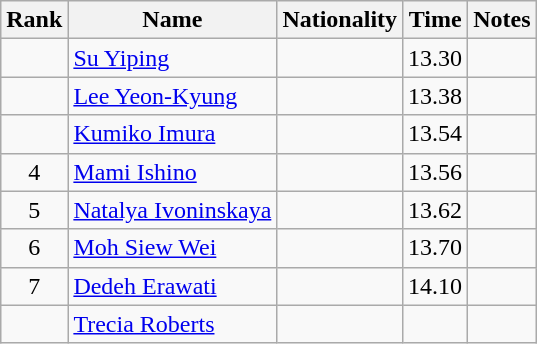<table class="wikitable sortable" style="text-align:center">
<tr>
<th>Rank</th>
<th>Name</th>
<th>Nationality</th>
<th>Time</th>
<th>Notes</th>
</tr>
<tr>
<td></td>
<td align=left><a href='#'>Su Yiping</a></td>
<td align=left></td>
<td>13.30</td>
<td></td>
</tr>
<tr>
<td></td>
<td align=left><a href='#'>Lee Yeon-Kyung</a></td>
<td align=left></td>
<td>13.38</td>
<td></td>
</tr>
<tr>
<td></td>
<td align=left><a href='#'>Kumiko Imura</a></td>
<td align=left></td>
<td>13.54</td>
<td></td>
</tr>
<tr>
<td>4</td>
<td align=left><a href='#'>Mami Ishino</a></td>
<td align=left></td>
<td>13.56</td>
<td></td>
</tr>
<tr>
<td>5</td>
<td align=left><a href='#'>Natalya Ivoninskaya</a></td>
<td align=left></td>
<td>13.62</td>
<td></td>
</tr>
<tr>
<td>6</td>
<td align=left><a href='#'>Moh Siew Wei</a></td>
<td align=left></td>
<td>13.70</td>
<td></td>
</tr>
<tr>
<td>7</td>
<td align=left><a href='#'>Dedeh Erawati</a></td>
<td align=left></td>
<td>14.10</td>
<td></td>
</tr>
<tr>
<td></td>
<td align=left><a href='#'>Trecia Roberts</a></td>
<td align=left></td>
<td></td>
<td></td>
</tr>
</table>
